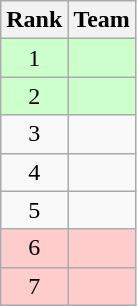<table class=wikitable style="text-align: center;">
<tr>
<th>Rank</th>
<th>Team</th>
</tr>
<tr style="background: #CCFFCC;">
<td>1</td>
<td style="text-align: left;"><strong></strong></td>
</tr>
<tr style="background: #CCFFCC;">
<td>2</td>
<td style="text-align: left;"><strong></strong></td>
</tr>
<tr>
<td>3</td>
<td style="text-align: left;"></td>
</tr>
<tr>
<td>4</td>
<td style="text-align: left;"></td>
</tr>
<tr>
<td>5</td>
<td style="text-align: left;"></td>
</tr>
<tr style="background: #FFCCCC;">
<td>6</td>
<td style="text-align: left;"></td>
</tr>
<tr style="background: #FFCCCC;">
<td>7</td>
<td style="text-align: left;"></td>
</tr>
</table>
